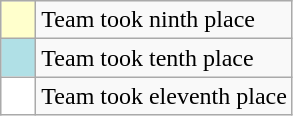<table class="wikitable">
<tr>
<td style="background:#ffffcc;">    </td>
<td>Team took ninth place</td>
</tr>
<tr>
<td style="background:#B0E0E6;">    </td>
<td>Team took tenth place</td>
</tr>
<tr>
<td style="background:#ffffff;">    </td>
<td>Team took eleventh place</td>
</tr>
</table>
